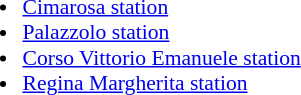<table border=0 style="font-size:90%; text-align:left;">
<tr>
<td width=50% valign=top><br><ul><li><a href='#'>Cimarosa station</a></li><li><a href='#'>Palazzolo station</a></li><li><a href='#'>Corso Vittorio Emanuele station</a></li><li><a href='#'>Regina Margherita station</a></li></ul></td>
</tr>
</table>
